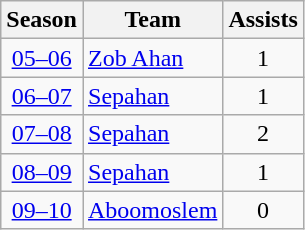<table class="wikitable" style="text-align: center;">
<tr>
<th>Season</th>
<th>Team</th>
<th>Assists</th>
</tr>
<tr>
<td><a href='#'>05–06</a></td>
<td align="left"><a href='#'>Zob Ahan</a></td>
<td>1</td>
</tr>
<tr>
<td><a href='#'>06–07</a></td>
<td align="left"><a href='#'>Sepahan</a></td>
<td>1</td>
</tr>
<tr>
<td><a href='#'>07–08</a></td>
<td align="left"><a href='#'>Sepahan</a></td>
<td>2</td>
</tr>
<tr>
<td><a href='#'>08–09</a></td>
<td align="left"><a href='#'>Sepahan</a></td>
<td>1</td>
</tr>
<tr>
<td><a href='#'>09–10</a></td>
<td align="left"><a href='#'>Aboomoslem</a></td>
<td>0</td>
</tr>
</table>
